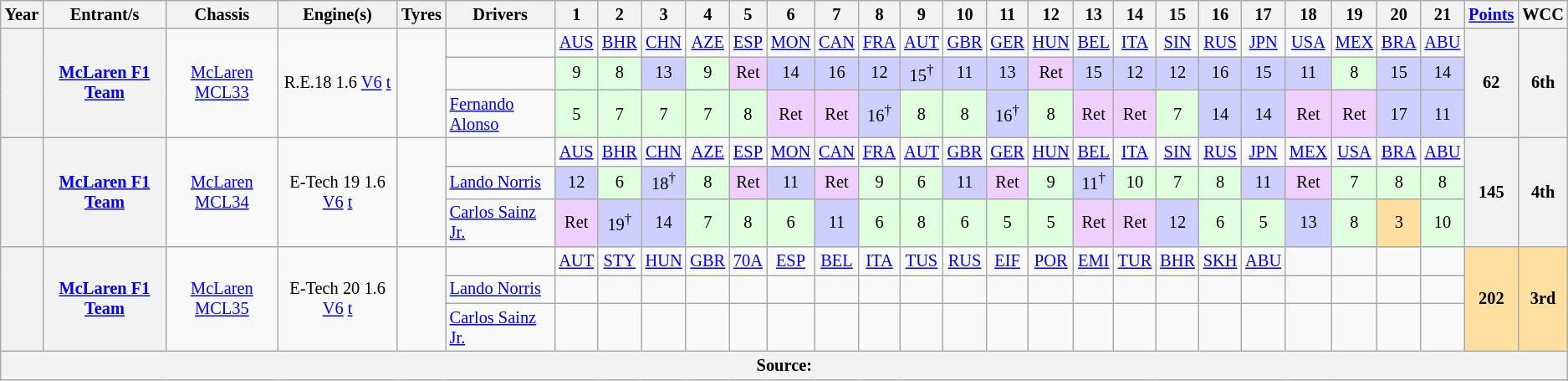<table class="wikitable" style="text-align:center; font-size:85%">
<tr>
<th>Year</th>
<th>Entrant/s</th>
<th>Chassis</th>
<th>Engine(s)</th>
<th>Tyres</th>
<th>Drivers</th>
<th>1</th>
<th>2</th>
<th>3</th>
<th>4</th>
<th>5</th>
<th>6</th>
<th>7</th>
<th>8</th>
<th>9</th>
<th>10</th>
<th>11</th>
<th>12</th>
<th>13</th>
<th>14</th>
<th>15</th>
<th>16</th>
<th>17</th>
<th>18</th>
<th>19</th>
<th>20</th>
<th>21</th>
<th><a href='#'>Points</a></th>
<th>WCC</th>
</tr>
<tr>
<th rowspan="3"></th>
<th rowspan="3"><a href='#'>McLaren F1 Team</a></th>
<td rowspan="3"><a href='#'>McLaren MCL33</a></td>
<td rowspan="3">R.E.18 1.6 <a href='#'>V6</a> <a href='#'>t</a></td>
<td rowspan="3"></td>
<td></td>
<td><a href='#'>AUS</a></td>
<td><a href='#'>BHR</a></td>
<td><a href='#'>CHN</a></td>
<td><a href='#'>AZE</a></td>
<td><a href='#'>ESP</a></td>
<td><a href='#'>MON</a></td>
<td><a href='#'>CAN</a></td>
<td><a href='#'>FRA</a></td>
<td><a href='#'>AUT</a></td>
<td><a href='#'>GBR</a></td>
<td><a href='#'>GER</a></td>
<td><a href='#'>HUN</a></td>
<td><a href='#'>BEL</a></td>
<td><a href='#'>ITA</a></td>
<td><a href='#'>SIN</a></td>
<td><a href='#'>RUS</a></td>
<td><a href='#'>JPN</a></td>
<td><a href='#'>USA</a></td>
<td><a href='#'>MEX</a></td>
<td><a href='#'>BRA</a></td>
<td><a href='#'>ABU</a></td>
<th rowspan="3">62</th>
<th rowspan="3">6th</th>
</tr>
<tr>
<td align="left"></td>
<td style="background:#DFFFDF">9</td>
<td style="background:#DFFFDF">8</td>
<td style="background:#CFCFFF">13</td>
<td style="background:#DFFFDF">9</td>
<td style="background:#EFCFFF">Ret</td>
<td style="background:#CFCFFF">14</td>
<td style="background:#CFCFFF">16</td>
<td style="background:#CFCFFF">12</td>
<td style="background:#CFCFFF">15<sup>†</sup></td>
<td style="background:#CFCFFF">11</td>
<td style="background:#CFCFFF">13</td>
<td style="background:#EFCFFF">Ret</td>
<td style="background:#CFCFFF">15</td>
<td style="background:#CFCFFF">12</td>
<td style="background:#CFCFFF">12</td>
<td style="background:#CFCFFF">16</td>
<td style="background:#CFCFFF">15</td>
<td style="background:#CFCFFF">11</td>
<td style="background:#DFFFDF">8</td>
<td style="background:#CFCFFF">15</td>
<td style="background:#CFCFFF">14</td>
</tr>
<tr>
<td align="left"> <a href='#'>Fernando Alonso</a></td>
<td style="background:#DFFFDF">5</td>
<td style="background:#DFFFDF">7</td>
<td style="background:#DFFFDF">7</td>
<td style="background:#DFFFDF">7</td>
<td style="background:#DFFFDF">8</td>
<td style="background:#EFCFFF">Ret</td>
<td style="background:#EFCFFF">Ret</td>
<td style="background:#CFCFFF">16<sup>†</sup></td>
<td style="background:#DFFFDF">8</td>
<td style="background:#DFFFDF">8</td>
<td style="background:#CFCFFF">16<sup>†</sup></td>
<td style="background:#DFFFDF">8</td>
<td style="background:#EFCFFF">Ret</td>
<td style="background:#EFCFFF">Ret</td>
<td style="background:#DFFFDF">7</td>
<td style="background:#CFCFFF">14</td>
<td style="background:#CFCFFF">14</td>
<td style="background:#EFCFFF">Ret</td>
<td style="background:#EFCFFF">Ret</td>
<td style="background:#CFCFFF">17</td>
<td style="background:#CFCFFF">11</td>
</tr>
<tr>
<th rowspan="3"></th>
<th rowspan="3"><a href='#'>McLaren F1 Team</a></th>
<td rowspan="3"><a href='#'>McLaren MCL34</a></td>
<td rowspan="3">E-Tech 19 1.6 <a href='#'>V6</a> <a href='#'>t</a></td>
<td rowspan="3"></td>
<td></td>
<td><a href='#'>AUS</a></td>
<td><a href='#'>BHR</a></td>
<td><a href='#'>CHN</a></td>
<td><a href='#'>AZE</a></td>
<td><a href='#'>ESP</a></td>
<td><a href='#'>MON</a></td>
<td><a href='#'>CAN</a></td>
<td><a href='#'>FRA</a></td>
<td><a href='#'>AUT</a></td>
<td><a href='#'>GBR</a></td>
<td><a href='#'>GER</a></td>
<td><a href='#'>HUN</a></td>
<td><a href='#'>BEL</a></td>
<td><a href='#'>ITA</a></td>
<td><a href='#'>SIN</a></td>
<td><a href='#'>RUS</a></td>
<td><a href='#'>JPN</a></td>
<td><a href='#'>MEX</a></td>
<td><a href='#'>USA</a></td>
<td><a href='#'>BRA</a></td>
<td><a href='#'>ABU</a></td>
<th rowspan="3">145</th>
<th rowspan="3">4th</th>
</tr>
<tr>
<td align="left"> <a href='#'>Lando Norris</a></td>
<td style="background:#CFCFFF">12</td>
<td style="background:#DFFFDF">6</td>
<td style="background:#CFCFFF">18<sup>†</sup></td>
<td style="background:#DFFFDF">8</td>
<td style="background:#EFCFFF">Ret</td>
<td style="background:#CFCFFF">11</td>
<td style="background:#EFCFFF">Ret</td>
<td style="background:#DFFFDF">9</td>
<td style="background:#DFFFDF">6</td>
<td style="background:#CFCFFF">11</td>
<td style="background:#EFCFFF">Ret</td>
<td style="background:#DFFFDF">9</td>
<td style="background:#CFCFFF">11<sup>†</sup></td>
<td style="background:#DFFFDF">10</td>
<td style="background:#DFFFDF">7</td>
<td style="background:#DFFFDF">8</td>
<td style="background:#CFCFFF">11</td>
<td style="background:#EFCFFF">Ret</td>
<td style="background:#DFFFDF">7</td>
<td style="background:#DFFFDF">8</td>
<td style="background:#DFFFDF">8</td>
</tr>
<tr>
<td align="left"> <a href='#'>Carlos Sainz Jr.</a></td>
<td style="background:#EFCFFF">Ret</td>
<td style="background:#CFCFFF">19<sup>†</sup></td>
<td style="background:#CFCFFF">14</td>
<td style="background:#DFFFDF">7</td>
<td style="background:#DFFFDF">8</td>
<td style="background:#DFFFDF">6</td>
<td style="background:#CFCFFF">11</td>
<td style="background:#DFFFDF">6</td>
<td style="background:#DFFFDF">8</td>
<td style="background:#DFFFDF">6</td>
<td style="background:#DFFFDF">5</td>
<td style="background:#DFFFDF">5</td>
<td style="background:#EFCFFF">Ret</td>
<td style="background:#EFCFFF">Ret</td>
<td style="background:#CFCFFF">12</td>
<td style="background:#DFFFDF">6</td>
<td style="background:#DFFFDF">5</td>
<td style="background:#CFCFFF">13</td>
<td style="background:#DFFFDF">8</td>
<td style="background:#ffdf9f">3</td>
<td style="background:#DFFFDF">10</td>
</tr>
<tr>
<th rowspan="3"></th>
<th rowspan="3"><a href='#'>McLaren F1 Team</a></th>
<td rowspan="3"><a href='#'>McLaren MCL35</a></td>
<td rowspan="3">E-Tech 20 1.6 <a href='#'>V6</a> <a href='#'>t</a></td>
<td rowspan="3"></td>
<td></td>
<td><a href='#'>AUT</a></td>
<td><a href='#'>STY</a></td>
<td><a href='#'>HUN</a></td>
<td><a href='#'>GBR</a></td>
<td><a href='#'>70A</a></td>
<td><a href='#'>ESP</a></td>
<td><a href='#'>BEL</a></td>
<td><a href='#'>ITA</a></td>
<td><a href='#'>TUS</a></td>
<td><a href='#'>RUS</a></td>
<td><a href='#'>EIF</a></td>
<td><a href='#'>POR</a></td>
<td><a href='#'>EMI</a></td>
<td><a href='#'>TUR</a></td>
<td><a href='#'>BHR</a></td>
<td><a href='#'>SKH</a></td>
<td><a href='#'>ABU</a></td>
<td></td>
<td></td>
<td></td>
<td></td>
<th rowspan="3" style="background:#FFDF9F;">202</th>
<th rowspan="3" style="background:#FFDF9F;">3rd</th>
</tr>
<tr>
<td align="left"> <a href='#'>Lando Norris</a></td>
<td></td>
<td></td>
<td></td>
<td></td>
<td></td>
<td></td>
<td></td>
<td></td>
<td></td>
<td></td>
<td></td>
<td></td>
<td></td>
<td></td>
<td></td>
<td></td>
<td></td>
<td></td>
<td></td>
<td></td>
<td></td>
</tr>
<tr>
<td align="left"> <a href='#'>Carlos Sainz Jr.</a></td>
<td></td>
<td></td>
<td></td>
<td></td>
<td></td>
<td></td>
<td></td>
<td></td>
<td></td>
<td></td>
<td></td>
<td></td>
<td></td>
<td></td>
<td></td>
<td></td>
<td></td>
<td></td>
<td></td>
<td></td>
<td></td>
</tr>
<tr>
<th colspan="31">Source:</th>
</tr>
</table>
